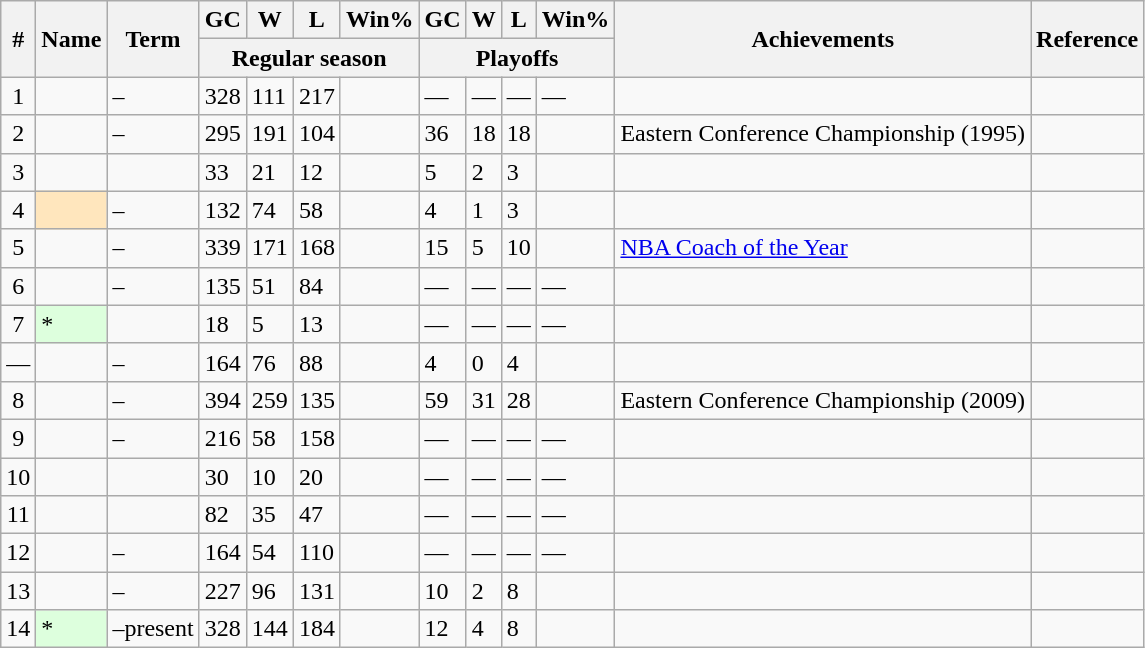<table class="wikitable sortable">
<tr>
<th rowspan="2">#</th>
<th rowspan="2">Name</th>
<th rowspan="2">Term</th>
<th>GC</th>
<th>W</th>
<th>L</th>
<th>Win%</th>
<th>GC</th>
<th>W</th>
<th>L</th>
<th>Win%</th>
<th rowspan="2" class=unsortable>Achievements</th>
<th rowspan="2" class=unsortable>Reference</th>
</tr>
<tr class="unsortable">
<th colspan="4">Regular season</th>
<th colspan="4">Playoffs</th>
</tr>
<tr>
<td align="center">1</td>
<td></td>
<td>–</td>
<td>328</td>
<td>111</td>
<td>217</td>
<td></td>
<td>—</td>
<td>—</td>
<td>—</td>
<td>—</td>
<td></td>
<td align="center"></td>
</tr>
<tr>
<td align="center">2</td>
<td></td>
<td>–</td>
<td>295</td>
<td>191</td>
<td>104</td>
<td></td>
<td>36</td>
<td>18</td>
<td>18</td>
<td></td>
<td>Eastern Conference Championship (1995)</td>
<td align="center"></td>
</tr>
<tr>
<td align="center">3</td>
<td></td>
<td></td>
<td>33</td>
<td>21</td>
<td>12</td>
<td></td>
<td>5</td>
<td>2</td>
<td>3</td>
<td></td>
<td></td>
<td align="center"></td>
</tr>
<tr>
<td align="center">4</td>
<td style="background-color:#FFE6BD"></td>
<td>–</td>
<td>132</td>
<td>74</td>
<td>58</td>
<td></td>
<td>4</td>
<td>1</td>
<td>3</td>
<td></td>
<td></td>
<td align="center"></td>
</tr>
<tr>
<td align="center">5</td>
<td></td>
<td>–</td>
<td>339</td>
<td>171</td>
<td>168</td>
<td></td>
<td>15</td>
<td>5</td>
<td>10</td>
<td></td>
<td> <a href='#'>NBA Coach of the Year</a></td>
<td align="center"></td>
</tr>
<tr>
<td align="center">6</td>
<td></td>
<td>–</td>
<td>135</td>
<td>51</td>
<td>84</td>
<td></td>
<td>—</td>
<td>—</td>
<td>—</td>
<td>—</td>
<td></td>
<td align="center"></td>
</tr>
<tr>
<td align="center">7</td>
<td style="background-color:#ddffdd">*</td>
<td></td>
<td>18</td>
<td>5</td>
<td>13</td>
<td></td>
<td>—</td>
<td>—</td>
<td>—</td>
<td>—</td>
<td></td>
<td align="center"></td>
</tr>
<tr>
<td align="center">—</td>
<td></td>
<td>–</td>
<td>164</td>
<td>76</td>
<td>88</td>
<td></td>
<td>4</td>
<td>0</td>
<td>4</td>
<td></td>
<td></td>
<td align="center"></td>
</tr>
<tr>
<td align="center">8</td>
<td></td>
<td>–</td>
<td>394</td>
<td>259</td>
<td>135</td>
<td></td>
<td>59</td>
<td>31</td>
<td>28</td>
<td></td>
<td>Eastern Conference Championship (2009)</td>
<td align="center"></td>
</tr>
<tr>
<td align="center">9</td>
<td></td>
<td>–</td>
<td>216</td>
<td>58</td>
<td>158</td>
<td></td>
<td>—</td>
<td>—</td>
<td>—</td>
<td>—</td>
<td></td>
<td align="center"></td>
</tr>
<tr>
<td align="center">10</td>
<td></td>
<td></td>
<td>30</td>
<td>10</td>
<td>20</td>
<td></td>
<td>—</td>
<td>—</td>
<td>—</td>
<td>—</td>
<td></td>
<td align="center"></td>
</tr>
<tr>
<td align="center">11</td>
<td></td>
<td></td>
<td>82</td>
<td>35</td>
<td>47</td>
<td></td>
<td>—</td>
<td>—</td>
<td>—</td>
<td>—</td>
<td></td>
<td align="center"></td>
</tr>
<tr>
<td align="center">12</td>
<td></td>
<td>–</td>
<td>164</td>
<td>54</td>
<td>110</td>
<td></td>
<td>—</td>
<td>—</td>
<td>—</td>
<td>—</td>
<td></td>
<td align="center"></td>
</tr>
<tr>
<td align="center">13</td>
<td></td>
<td>–</td>
<td>227</td>
<td>96</td>
<td>131</td>
<td></td>
<td>10</td>
<td>2</td>
<td>8</td>
<td></td>
<td></td>
<td align="center"></td>
</tr>
<tr>
<td align="center">14</td>
<td style="background-color:#ddffdd">*</td>
<td>–present</td>
<td>328</td>
<td>144</td>
<td>184</td>
<td></td>
<td>12</td>
<td>4</td>
<td>8</td>
<td></td>
<td></td>
<td align="center"></td>
</tr>
</table>
